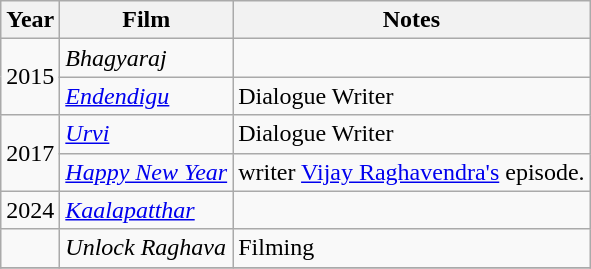<table class="wikitable">
<tr>
<th>Year</th>
<th>Film</th>
<th>Notes</th>
</tr>
<tr>
<td rowspan="2">2015</td>
<td><em>Bhagyaraj</em></td>
<td></td>
</tr>
<tr>
<td><em><a href='#'>Endendigu</a></em></td>
<td>Dialogue Writer</td>
</tr>
<tr>
<td rowspan="2">2017</td>
<td><em><a href='#'>Urvi</a></em></td>
<td>Dialogue Writer</td>
</tr>
<tr>
<td><em><a href='#'>Happy New Year</a></em></td>
<td>writer <a href='#'>Vijay Raghavendra's</a> episode.</td>
</tr>
<tr>
<td>2024</td>
<td><em><a href='#'>Kaalapatthar</a></em></td>
<td></td>
</tr>
<tr>
<td></td>
<td><em>Unlock Raghava</em></td>
<td>Filming</td>
</tr>
<tr>
</tr>
</table>
